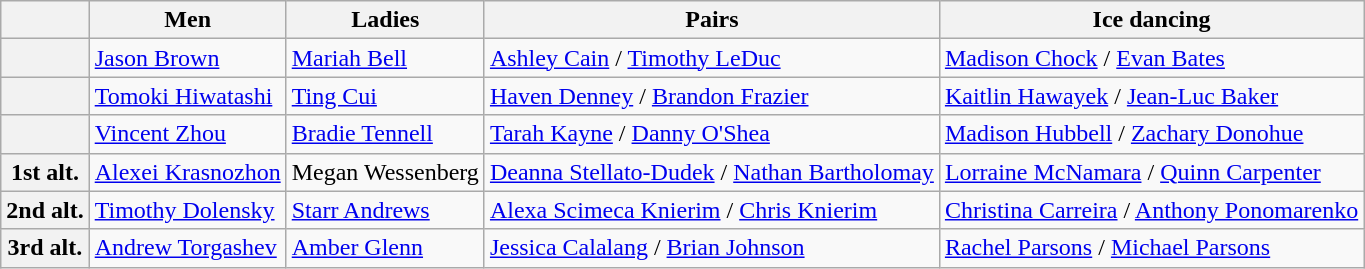<table class="wikitable">
<tr>
<th></th>
<th>Men</th>
<th>Ladies</th>
<th>Pairs</th>
<th>Ice dancing</th>
</tr>
<tr>
<th></th>
<td><a href='#'>Jason Brown</a></td>
<td><a href='#'>Mariah Bell</a></td>
<td><a href='#'>Ashley Cain</a> / <a href='#'>Timothy LeDuc</a></td>
<td><a href='#'>Madison Chock</a> / <a href='#'>Evan Bates</a></td>
</tr>
<tr>
<th></th>
<td><a href='#'>Tomoki Hiwatashi</a></td>
<td><a href='#'>Ting Cui</a></td>
<td><a href='#'>Haven Denney</a> / <a href='#'>Brandon Frazier</a></td>
<td><a href='#'>Kaitlin Hawayek</a> / <a href='#'>Jean-Luc Baker</a></td>
</tr>
<tr>
<th></th>
<td><a href='#'>Vincent Zhou</a></td>
<td><a href='#'>Bradie Tennell</a></td>
<td><a href='#'>Tarah Kayne</a> / <a href='#'>Danny O'Shea</a></td>
<td><a href='#'>Madison Hubbell</a> / <a href='#'>Zachary Donohue</a></td>
</tr>
<tr>
<th>1st alt.</th>
<td><a href='#'>Alexei Krasnozhon</a></td>
<td>Megan Wessenberg</td>
<td><a href='#'>Deanna Stellato-Dudek</a> / <a href='#'>Nathan Bartholomay</a></td>
<td><a href='#'>Lorraine McNamara</a> / <a href='#'>Quinn Carpenter</a></td>
</tr>
<tr>
<th>2nd alt.</th>
<td><a href='#'>Timothy Dolensky</a></td>
<td><a href='#'>Starr Andrews</a></td>
<td><a href='#'>Alexa Scimeca Knierim</a> / <a href='#'>Chris Knierim</a></td>
<td><a href='#'>Christina Carreira</a> / <a href='#'>Anthony Ponomarenko</a></td>
</tr>
<tr>
<th>3rd alt.</th>
<td><a href='#'>Andrew Torgashev</a></td>
<td><a href='#'>Amber Glenn</a></td>
<td><a href='#'>Jessica Calalang</a> / <a href='#'>Brian Johnson</a></td>
<td><a href='#'>Rachel Parsons</a> / <a href='#'>Michael Parsons</a></td>
</tr>
</table>
